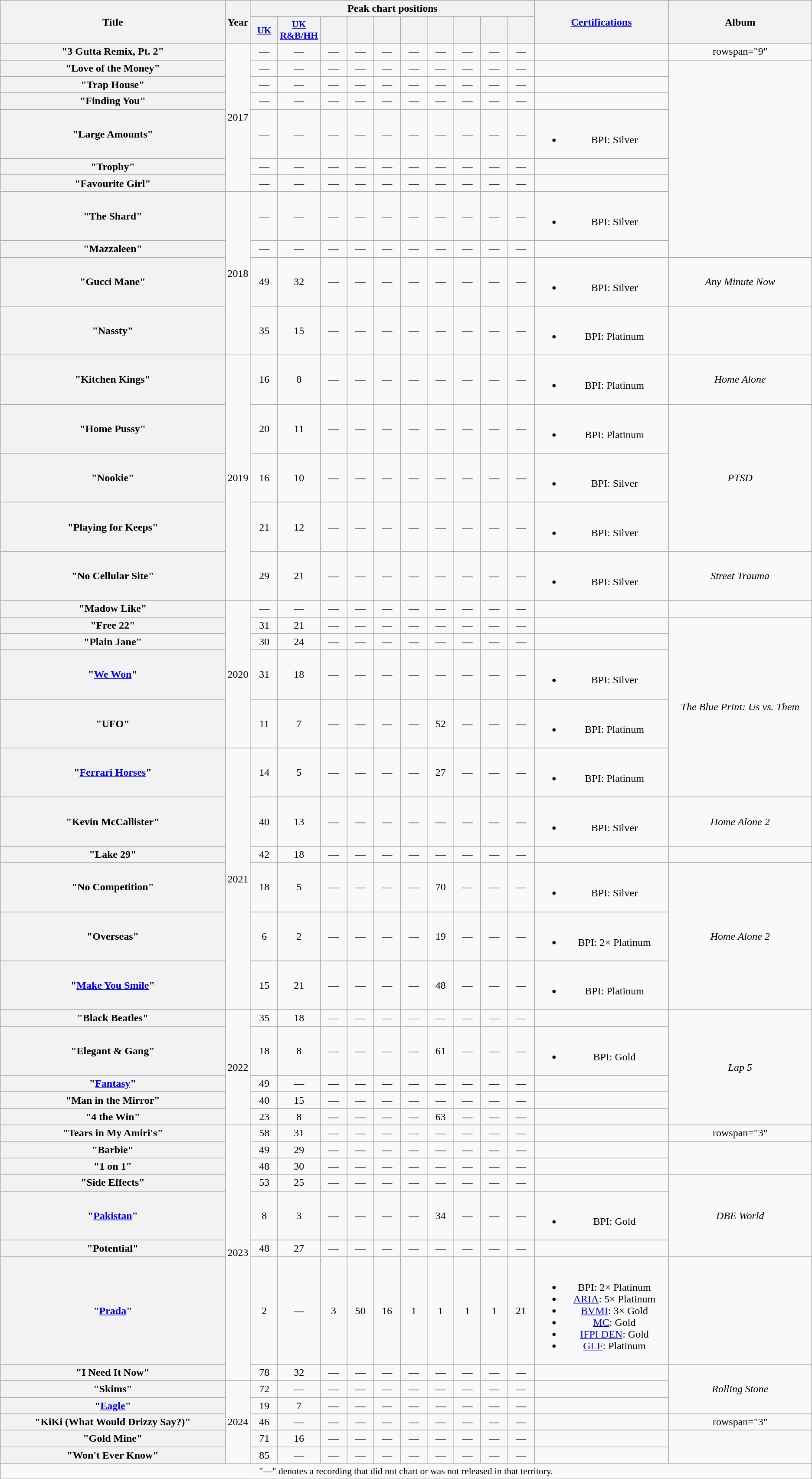<table class="wikitable plainrowheaders" style="text-align:center;">
<tr>
<th scope="col" rowspan="2" style="width:22.5em;">Title</th>
<th scope="col" rowspan="2" style="width:1em;">Year</th>
<th scope="col" colspan="10">Peak chart positions</th>
<th scope="col" rowspan="2" style="width:13em;"><a href='#'>Certifications</a></th>
<th scope="col" rowspan="2" style="width:14em;">Album</th>
</tr>
<tr>
<th scope="col" style="width:2.5em;font-size:90%;"><a href='#'>UK</a><br></th>
<th scope="col" style="width:2.5em;font-size:90%;"><a href='#'>UK<br>R&B/HH</a><br></th>
<th scope="col" style="width:2.5em;font-size:90%;"><a href='#'></a><br></th>
<th scope="col" style="width:2.5em;font-size:90%;"><a href='#'></a><br></th>
<th scope="col" style="width:2.5em;font-size:90%;"><a href='#'></a><br></th>
<th scope="col" style="width:2.5em;font-size:90%;"><a href='#'></a><br></th>
<th scope="col" style="width:2.5em;font-size:90%;"><a href='#'></a><br></th>
<th scope="col" style="width:2.5em;font-size:90%;"><a href='#'></a><br></th>
<th scope="col" style="width:2.5em;font-size:90%;"><a href='#'></a><br></th>
<th scope="col" style="width:2.5em;font-size:90%;"><a href='#'></a><br></th>
</tr>
<tr>
<th scope="row">"3 Gutta Remix, Pt. 2"<br></th>
<td rowspan="7">2017</td>
<td>—</td>
<td>—</td>
<td>—</td>
<td>—</td>
<td>—</td>
<td>—</td>
<td>—</td>
<td>—</td>
<td>—</td>
<td>—</td>
<td></td>
<td>rowspan="9" </td>
</tr>
<tr>
<th scope="row">"Love of the Money"</th>
<td>—</td>
<td>—</td>
<td>—</td>
<td>—</td>
<td>—</td>
<td>—</td>
<td>—</td>
<td>—</td>
<td>—</td>
<td>—</td>
<td></td>
</tr>
<tr>
<th scope="row">"Trap House"</th>
<td>—</td>
<td>—</td>
<td>—</td>
<td>—</td>
<td>—</td>
<td>—</td>
<td>—</td>
<td>—</td>
<td>—</td>
<td>—</td>
<td></td>
</tr>
<tr>
<th scope="row">"Finding You"<br></th>
<td>—</td>
<td>—</td>
<td>—</td>
<td>—</td>
<td>—</td>
<td>—</td>
<td>—</td>
<td>—</td>
<td>—</td>
<td>—</td>
<td></td>
</tr>
<tr>
<th scope="row">"Large Amounts"<br></th>
<td>—</td>
<td>—</td>
<td>—</td>
<td>—</td>
<td>—</td>
<td>—</td>
<td>—</td>
<td>—</td>
<td>—</td>
<td>—</td>
<td><br><ul><li>BPI: Silver</li></ul></td>
</tr>
<tr>
<th scope="row">"Trophy"<br></th>
<td>—</td>
<td>—</td>
<td>—</td>
<td>—</td>
<td>—</td>
<td>—</td>
<td>—</td>
<td>—</td>
<td>—</td>
<td>—</td>
<td></td>
</tr>
<tr>
<th scope="row">"Favourite Girl"<br></th>
<td>—</td>
<td>—</td>
<td>—</td>
<td>—</td>
<td>—</td>
<td>—</td>
<td>—</td>
<td>—</td>
<td>—</td>
<td>—</td>
<td></td>
</tr>
<tr>
<th scope="row">"The Shard"</th>
<td rowspan="4">2018</td>
<td>—</td>
<td>—</td>
<td>—</td>
<td>—</td>
<td>—</td>
<td>—</td>
<td>—</td>
<td>—</td>
<td>—</td>
<td>—</td>
<td><br><ul><li>BPI: Silver</li></ul></td>
</tr>
<tr>
<th scope="row">"Mazzaleen"</th>
<td>—</td>
<td>—</td>
<td>—</td>
<td>—</td>
<td>—</td>
<td>—</td>
<td>—</td>
<td>—</td>
<td>—</td>
<td>—</td>
<td></td>
</tr>
<tr>
<th scope="row">"Gucci Mane"<br></th>
<td>49</td>
<td>32</td>
<td>—</td>
<td>—</td>
<td>—</td>
<td>—</td>
<td>—</td>
<td>—</td>
<td>—</td>
<td>—</td>
<td><br><ul><li>BPI: Silver</li></ul></td>
<td><em>Any Minute Now</em></td>
</tr>
<tr>
<th scope="row">"Nassty"<br></th>
<td>35</td>
<td>15</td>
<td>—</td>
<td>—</td>
<td>—</td>
<td>—</td>
<td>—</td>
<td>—</td>
<td>—</td>
<td>—</td>
<td><br><ul><li>BPI: Platinum</li></ul></td>
<td></td>
</tr>
<tr>
<th scope="row">"Kitchen Kings"</th>
<td rowspan="5">2019</td>
<td>16</td>
<td>8</td>
<td>—</td>
<td>—</td>
<td>—</td>
<td>—</td>
<td>—</td>
<td>—</td>
<td>—</td>
<td>—</td>
<td><br><ul><li>BPI: Platinum</li></ul></td>
<td><em>Home Alone</em></td>
</tr>
<tr>
<th scope="row">"Home Pussy"</th>
<td>20</td>
<td>11</td>
<td>—</td>
<td>—</td>
<td>—</td>
<td>—</td>
<td>—</td>
<td>—</td>
<td>—</td>
<td>—</td>
<td><br><ul><li>BPI: Platinum</li></ul></td>
<td rowspan="3"><em>PTSD</em></td>
</tr>
<tr>
<th scope="row">"Nookie"<br></th>
<td>16</td>
<td>10</td>
<td>—</td>
<td>—</td>
<td>—</td>
<td>—</td>
<td>—</td>
<td>—</td>
<td>—</td>
<td>—</td>
<td><br><ul><li>BPI: Silver</li></ul></td>
</tr>
<tr>
<th scope="row">"Playing for Keeps"<br></th>
<td>21</td>
<td>12</td>
<td>—</td>
<td>—</td>
<td>—</td>
<td>—</td>
<td>—</td>
<td>—</td>
<td>—</td>
<td>—</td>
<td><br><ul><li>BPI: Silver</li></ul></td>
</tr>
<tr>
<th scope="row">"No Cellular Site"</th>
<td>29</td>
<td>21</td>
<td>—</td>
<td>—</td>
<td>—</td>
<td>—</td>
<td>—</td>
<td>—</td>
<td>—</td>
<td>—</td>
<td><br><ul><li>BPI: Silver</li></ul></td>
<td><em>Street Trauma</em></td>
</tr>
<tr>
<th scope="row">"Madow Like"</th>
<td rowspan="5">2020</td>
<td>—</td>
<td>—</td>
<td>—</td>
<td>—</td>
<td>—</td>
<td>—</td>
<td>—</td>
<td>—</td>
<td>—</td>
<td>—</td>
<td></td>
<td></td>
</tr>
<tr>
<th scope="row">"Free 22"</th>
<td>31</td>
<td>21</td>
<td>—</td>
<td>—</td>
<td>—</td>
<td>—</td>
<td>—</td>
<td>—</td>
<td>—</td>
<td>—</td>
<td></td>
<td rowspan="5"><em>The Blue Print: Us vs. Them</em></td>
</tr>
<tr>
<th scope="row">"Plain Jane"</th>
<td>30</td>
<td>24</td>
<td>—</td>
<td>—</td>
<td>—</td>
<td>—</td>
<td>—</td>
<td>—</td>
<td>—</td>
<td>—</td>
<td></td>
</tr>
<tr>
<th scope="row">"<a href='#'>We Won</a>"</th>
<td>31</td>
<td>18</td>
<td>—</td>
<td>—</td>
<td>—</td>
<td>—</td>
<td>—</td>
<td>—</td>
<td>—</td>
<td>—</td>
<td><br><ul><li>BPI: Silver</li></ul></td>
</tr>
<tr>
<th scope="row">"UFO"<br></th>
<td>11</td>
<td>7</td>
<td>—</td>
<td>—</td>
<td>—</td>
<td>—</td>
<td>52</td>
<td>—</td>
<td>—</td>
<td>—</td>
<td><br><ul><li>BPI: Platinum</li></ul></td>
</tr>
<tr>
<th scope="row">"<a href='#'>Ferrari Horses</a>"<br></th>
<td rowspan="6">2021</td>
<td>14</td>
<td>5</td>
<td>—</td>
<td>—</td>
<td>—</td>
<td>—</td>
<td>27</td>
<td>—</td>
<td>—</td>
<td>—</td>
<td><br><ul><li>BPI: Platinum</li></ul></td>
</tr>
<tr>
<th scope="row">"Kevin McCallister"<br></th>
<td>40</td>
<td>13</td>
<td>—</td>
<td>—</td>
<td>—</td>
<td>—</td>
<td>—</td>
<td>—</td>
<td>—</td>
<td>—</td>
<td><br><ul><li>BPI: Silver</li></ul></td>
<td><em>Home Alone 2</em></td>
</tr>
<tr>
<th scope="row">"Lake 29"</th>
<td>42</td>
<td>18</td>
<td>—</td>
<td>—</td>
<td>—</td>
<td>—</td>
<td>—</td>
<td>—</td>
<td>—</td>
<td>—</td>
<td></td>
<td></td>
</tr>
<tr>
<th scope="row">"No Competition"</th>
<td>18</td>
<td>5</td>
<td>—</td>
<td>—</td>
<td>—</td>
<td>—</td>
<td>70</td>
<td>—</td>
<td>—</td>
<td>—</td>
<td><br><ul><li>BPI: Silver</li></ul></td>
<td rowspan="3"><em>Home Alone 2</em></td>
</tr>
<tr>
<th scope="row">"Overseas"<br></th>
<td>6</td>
<td>2</td>
<td>—</td>
<td>—</td>
<td>—</td>
<td>—</td>
<td>19</td>
<td>—</td>
<td>—</td>
<td>—</td>
<td><br><ul><li>BPI: 2× Platinum</li></ul></td>
</tr>
<tr>
<th scope="row">"<a href='#'>Make You Smile</a>"<br></th>
<td>15</td>
<td>21</td>
<td>—</td>
<td>—</td>
<td>—</td>
<td>—</td>
<td>48</td>
<td>—</td>
<td>—</td>
<td>—</td>
<td><br><ul><li>BPI: Platinum</li></ul></td>
</tr>
<tr>
<th scope="row">"Black Beatles"</th>
<td rowspan="5">2022</td>
<td>35</td>
<td>18</td>
<td>—</td>
<td>—</td>
<td>—</td>
<td>—</td>
<td>—</td>
<td>—</td>
<td>—</td>
<td>—</td>
<td></td>
<td rowspan="5"><em>Lap 5</em></td>
</tr>
<tr>
<th scope="row">"Elegant & Gang"<br></th>
<td>18</td>
<td>8</td>
<td>—</td>
<td>—</td>
<td>—</td>
<td>—</td>
<td>61</td>
<td>—</td>
<td>—</td>
<td>—</td>
<td><br><ul><li>BPI: Gold</li></ul></td>
</tr>
<tr>
<th scope="row">"<a href='#'>Fantasy</a>"</th>
<td>49</td>
<td>—</td>
<td>—</td>
<td>—</td>
<td>—</td>
<td>—</td>
<td>—</td>
<td>—</td>
<td>—</td>
<td>—</td>
<td></td>
</tr>
<tr>
<th scope="row">"Man in the Mirror"</th>
<td>40</td>
<td>15</td>
<td>—</td>
<td>—</td>
<td>—</td>
<td>—</td>
<td>—</td>
<td>—</td>
<td>—</td>
<td>—</td>
<td></td>
</tr>
<tr>
<th scope="row">"4 the Win"</th>
<td>23</td>
<td>8</td>
<td>—</td>
<td>—</td>
<td>—</td>
<td>—</td>
<td>63</td>
<td>—</td>
<td>—</td>
<td>—</td>
<td></td>
</tr>
<tr>
<th scope="row">"Tears in My Amiri's"</th>
<td rowspan="8">2023</td>
<td>58</td>
<td>31</td>
<td>—</td>
<td>—</td>
<td>—</td>
<td>—</td>
<td>—</td>
<td>—</td>
<td>—</td>
<td>—</td>
<td></td>
<td>rowspan="3" </td>
</tr>
<tr>
<th scope="row">"Barbie"</th>
<td>49</td>
<td>29</td>
<td>—</td>
<td>—</td>
<td>—</td>
<td>—</td>
<td>—</td>
<td>—</td>
<td>—</td>
<td>—</td>
<td></td>
</tr>
<tr>
<th scope="row">"1 on 1"</th>
<td>48</td>
<td>30</td>
<td>—</td>
<td>—</td>
<td>—</td>
<td>—</td>
<td>—</td>
<td>—</td>
<td>—</td>
<td>—</td>
<td></td>
</tr>
<tr>
<th scope="row">"Side Effects"</th>
<td>53</td>
<td>25</td>
<td>—</td>
<td>—</td>
<td>—</td>
<td>—</td>
<td>—</td>
<td>—</td>
<td>—</td>
<td>—</td>
<td></td>
<td rowspan="3"><em>DBE World</em></td>
</tr>
<tr>
<th scope="row">"<a href='#'>Pakistan</a>"<br></th>
<td>8</td>
<td>3</td>
<td>—</td>
<td>—</td>
<td>—</td>
<td>—</td>
<td>34</td>
<td>—</td>
<td>—</td>
<td>—</td>
<td><br><ul><li>BPI: Gold</li></ul></td>
</tr>
<tr>
<th scope="row">"Potential"</th>
<td>48</td>
<td>27</td>
<td>—</td>
<td>—</td>
<td>—</td>
<td>—</td>
<td>—</td>
<td>—</td>
<td>—</td>
<td>—</td>
<td></td>
</tr>
<tr>
<th scope="row">"<a href='#'>Prada</a>"<br></th>
<td>2</td>
<td>—</td>
<td>3</td>
<td>50</td>
<td>16</td>
<td>1</td>
<td>1</td>
<td>1</td>
<td>1</td>
<td>21</td>
<td><br><ul><li>BPI: 2× Platinum</li><li><a href='#'>ARIA</a>: 5× Platinum</li><li><a href='#'>BVMI</a>: 3× Gold</li><li><a href='#'>MC</a>: Gold</li><li><a href='#'>IFPI DEN</a>: Gold</li><li><a href='#'>GLF</a>: Platinum</li></ul></td>
<td></td>
</tr>
<tr>
<th scope="row">"I Need It Now"</th>
<td>78</td>
<td>32</td>
<td>—</td>
<td>—</td>
<td>—</td>
<td>—</td>
<td>—</td>
<td>—</td>
<td>—</td>
<td>—</td>
<td></td>
<td rowspan="3"><em>Rolling Stone</em></td>
</tr>
<tr>
<th scope="row">"Skims"</th>
<td rowspan="5">2024</td>
<td>72</td>
<td>—</td>
<td>—</td>
<td>—</td>
<td>—</td>
<td>—</td>
<td>—</td>
<td>—</td>
<td>—</td>
<td>—</td>
<td></td>
</tr>
<tr>
<th scope="row">"<a href='#'>Eagle</a>"<br></th>
<td>19</td>
<td>7</td>
<td>—</td>
<td>—</td>
<td>—</td>
<td>—</td>
<td>—</td>
<td>—</td>
<td>—</td>
<td>—</td>
<td></td>
</tr>
<tr>
<th scope="row">"KiKi (What Would Drizzy Say?)"</th>
<td>46</td>
<td>—</td>
<td>—</td>
<td>—</td>
<td>—</td>
<td>—</td>
<td>—</td>
<td>—</td>
<td>—</td>
<td>—</td>
<td></td>
<td>rowspan="3" </td>
</tr>
<tr>
<th scope="row">"Gold Mine"<br></th>
<td>71</td>
<td>16</td>
<td>—</td>
<td>—</td>
<td>—</td>
<td>—</td>
<td>—</td>
<td>—</td>
<td>—</td>
<td>—</td>
<td></td>
</tr>
<tr>
<th scope="row">"Won't Ever Know"<br></th>
<td>85</td>
<td>—</td>
<td>—</td>
<td>—</td>
<td>—</td>
<td>—</td>
<td>—</td>
<td>—</td>
<td>—</td>
<td>—</td>
<td></td>
</tr>
<tr>
<td colspan="14" style="font-size:90%">"—" denotes a recording that did not chart or was not released in that territory.</td>
</tr>
</table>
